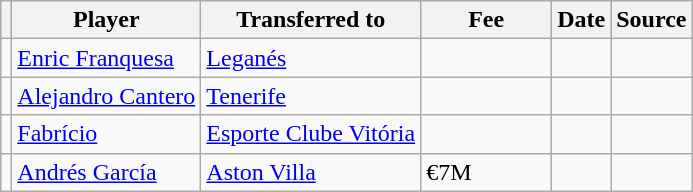<table class="wikitable plainrowheaders sortable">
<tr>
<th></th>
<th scope="col">Player</th>
<th>Transferred to</th>
<th style="width: 80px;">Fee</th>
<th scope="col">Date</th>
<th scope="col">Source</th>
</tr>
<tr>
<td align="center"></td>
<td> <a href='#'>Enric Franquesa</a></td>
<td> <a href='#'>Leganés</a></td>
<td></td>
<td></td>
<td></td>
</tr>
<tr>
<td align="center"></td>
<td> <a href='#'>Alejandro Cantero</a></td>
<td> <a href='#'>Tenerife</a></td>
<td></td>
<td></td>
<td></td>
</tr>
<tr>
<td align="center"></td>
<td> <a href='#'>Fabrício</a></td>
<td> <a href='#'>Esporte Clube Vitória</a></td>
<td></td>
<td></td>
<td></td>
</tr>
<tr>
<td align="center"></td>
<td> <a href='#'>Andrés García</a></td>
<td> <a href='#'>Aston Villa</a></td>
<td>€7M</td>
<td></td>
<td></td>
</tr>
</table>
